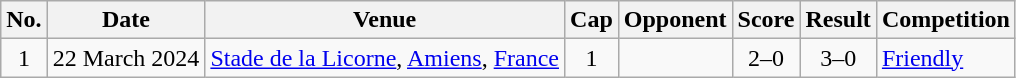<table class="wikitable sortable">
<tr>
<th scope="col">No.</th>
<th scope="col">Date</th>
<th scope="col">Venue</th>
<th scope="col">Cap</th>
<th scope="col">Opponent</th>
<th scope="col">Score</th>
<th scope="col">Result</th>
<th scope="col">Competition</th>
</tr>
<tr>
<td align="center">1</td>
<td>22 March 2024</td>
<td><a href='#'>Stade de la Licorne</a>, <a href='#'>Amiens</a>, <a href='#'>France</a></td>
<td align="center">1</td>
<td></td>
<td align="center">2–0</td>
<td align="center">3–0</td>
<td><a href='#'>Friendly</a></td>
</tr>
</table>
